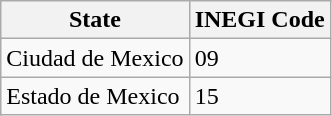<table class="wikitable">
<tr>
<th>State</th>
<th>INEGI Code</th>
</tr>
<tr>
<td>Ciudad de Mexico</td>
<td>09</td>
</tr>
<tr>
<td>Estado de Mexico</td>
<td>15</td>
</tr>
</table>
